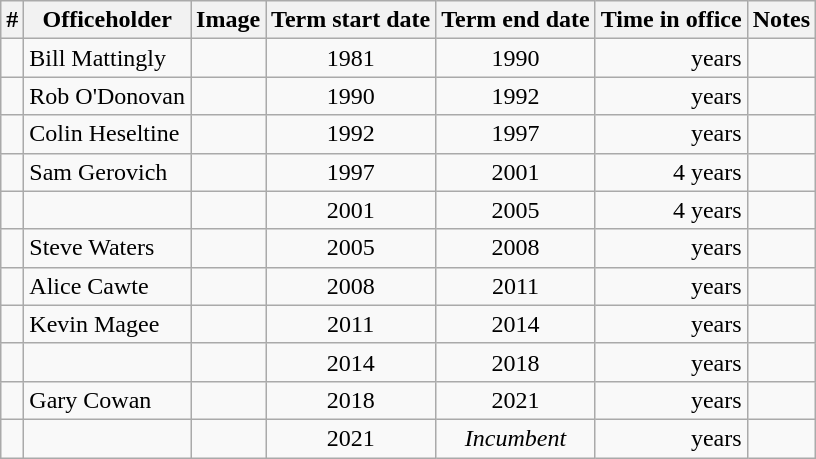<table class='wikitable sortable'>
<tr>
<th>#</th>
<th>Officeholder</th>
<th>Image</th>
<th>Term start date</th>
<th>Term end date</th>
<th>Time in office</th>
<th>Notes</th>
</tr>
<tr>
<td align=center></td>
<td>Bill Mattingly</td>
<td></td>
<td align=center>1981</td>
<td align=center>1990</td>
<td align=right> years</td>
<td></td>
</tr>
<tr>
<td align=center></td>
<td>Rob O'Donovan</td>
<td></td>
<td align=center>1990</td>
<td align=center>1992</td>
<td align=right> years</td>
<td></td>
</tr>
<tr>
<td align=center></td>
<td>Colin Heseltine</td>
<td></td>
<td align=center>1992</td>
<td align=center>1997</td>
<td align=right> years</td>
<td></td>
</tr>
<tr>
<td align=center></td>
<td>Sam Gerovich</td>
<td></td>
<td align=center>1997</td>
<td align=center>2001</td>
<td align=right>4 years</td>
<td></td>
</tr>
<tr>
<td align=center></td>
<td></td>
<td></td>
<td align=center>2001</td>
<td align=center>2005</td>
<td align=right>4 years</td>
<td></td>
</tr>
<tr>
<td align=center></td>
<td>Steve Waters</td>
<td></td>
<td align=center>2005</td>
<td align=center>2008</td>
<td align=right> years</td>
<td></td>
</tr>
<tr>
<td align=center></td>
<td>Alice Cawte</td>
<td></td>
<td align=center>2008</td>
<td align=center>2011</td>
<td align=right> years</td>
<td></td>
</tr>
<tr>
<td align=center></td>
<td>Kevin Magee</td>
<td></td>
<td align=center>2011</td>
<td align=center>2014</td>
<td align=right> years</td>
<td></td>
</tr>
<tr>
<td align=center></td>
<td></td>
<td></td>
<td align=center>2014</td>
<td align=center>2018</td>
<td align=right> years</td>
<td></td>
</tr>
<tr>
<td align=center></td>
<td>Gary Cowan</td>
<td></td>
<td align=center>2018</td>
<td align=center>2021</td>
<td align=right> years</td>
<td></td>
</tr>
<tr>
<td align=center></td>
<td></td>
<td></td>
<td align=center>2021</td>
<td align=center><em>Incumbent</em></td>
<td align=right> years</td>
<td></td>
</tr>
</table>
